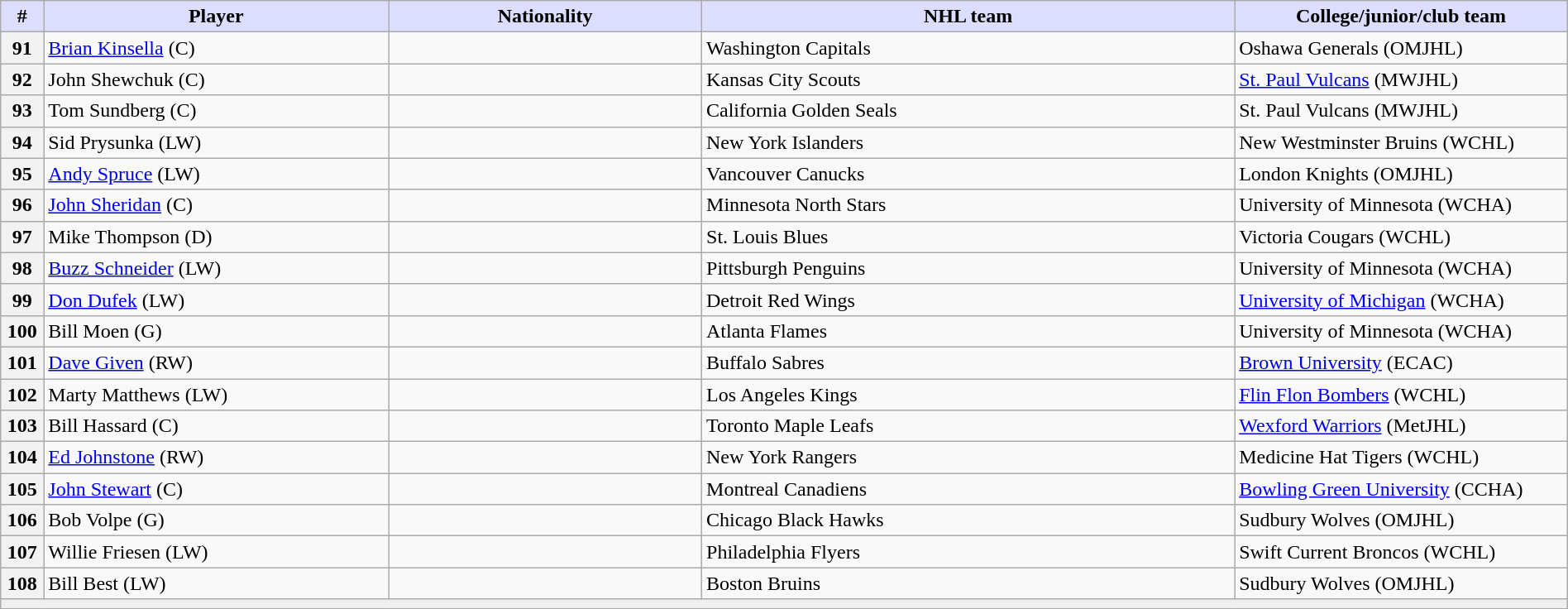<table class="wikitable" style="width: 100%">
<tr>
<th style="background:#ddf; width:2.75%;">#</th>
<th style="background:#ddf; width:22.0%;">Player</th>
<th style="background:#ddf; width:20.0%;">Nationality</th>
<th style="background:#ddf; width:34.0%;">NHL team</th>
<th style="background:#ddf; width:100.0%;">College/junior/club team</th>
</tr>
<tr>
<th>91</th>
<td><a href='#'>Brian Kinsella</a> (C)</td>
<td></td>
<td>Washington Capitals</td>
<td>Oshawa Generals (OMJHL)</td>
</tr>
<tr>
<th>92</th>
<td>John Shewchuk (C)</td>
<td></td>
<td>Kansas City Scouts</td>
<td><a href='#'>St. Paul Vulcans</a> (MWJHL)</td>
</tr>
<tr>
<th>93</th>
<td>Tom Sundberg (C)</td>
<td></td>
<td>California Golden Seals</td>
<td>St. Paul Vulcans (MWJHL)</td>
</tr>
<tr>
<th>94</th>
<td>Sid Prysunka (LW)</td>
<td></td>
<td>New York Islanders</td>
<td>New Westminster Bruins (WCHL)</td>
</tr>
<tr>
<th>95</th>
<td><a href='#'>Andy Spruce</a> (LW)</td>
<td></td>
<td>Vancouver Canucks</td>
<td>London Knights (OMJHL)</td>
</tr>
<tr>
<th>96</th>
<td><a href='#'>John Sheridan</a> (C)</td>
<td></td>
<td>Minnesota North Stars</td>
<td>University of Minnesota (WCHA)</td>
</tr>
<tr>
<th>97</th>
<td>Mike Thompson (D)</td>
<td></td>
<td>St. Louis Blues</td>
<td>Victoria Cougars (WCHL)</td>
</tr>
<tr>
<th>98</th>
<td><a href='#'>Buzz Schneider</a> (LW)</td>
<td></td>
<td>Pittsburgh Penguins</td>
<td>University of Minnesota (WCHA)</td>
</tr>
<tr>
<th>99</th>
<td><a href='#'>Don Dufek</a> (LW)</td>
<td></td>
<td>Detroit Red Wings</td>
<td><a href='#'>University of Michigan</a> (WCHA)</td>
</tr>
<tr>
<th>100</th>
<td>Bill Moen (G)</td>
<td></td>
<td>Atlanta Flames</td>
<td>University of Minnesota (WCHA)</td>
</tr>
<tr>
<th>101</th>
<td><a href='#'>Dave Given</a> (RW)</td>
<td></td>
<td>Buffalo Sabres</td>
<td><a href='#'>Brown University</a> (ECAC)</td>
</tr>
<tr>
<th>102</th>
<td>Marty Matthews (LW)</td>
<td></td>
<td>Los Angeles Kings</td>
<td><a href='#'>Flin Flon Bombers</a> (WCHL)</td>
</tr>
<tr>
<th>103</th>
<td>Bill Hassard (C)</td>
<td></td>
<td>Toronto Maple Leafs</td>
<td><a href='#'>Wexford Warriors</a> (MetJHL)</td>
</tr>
<tr>
<th>104</th>
<td><a href='#'>Ed Johnstone</a> (RW)</td>
<td></td>
<td>New York Rangers</td>
<td>Medicine Hat Tigers (WCHL)</td>
</tr>
<tr>
<th>105</th>
<td><a href='#'>John Stewart</a> (C)</td>
<td></td>
<td>Montreal Canadiens</td>
<td><a href='#'>Bowling Green University</a> (CCHA)</td>
</tr>
<tr>
<th>106</th>
<td>Bob Volpe (G)</td>
<td></td>
<td>Chicago Black Hawks</td>
<td>Sudbury Wolves (OMJHL)</td>
</tr>
<tr>
<th>107</th>
<td>Willie Friesen (LW)</td>
<td></td>
<td>Philadelphia Flyers</td>
<td>Swift Current Broncos (WCHL)</td>
</tr>
<tr>
<th>108</th>
<td>Bill Best (LW)</td>
<td></td>
<td>Boston Bruins</td>
<td>Sudbury Wolves (OMJHL)</td>
</tr>
<tr>
<td style="text-align:center; background:#efefef" colspan="6"></td>
</tr>
</table>
